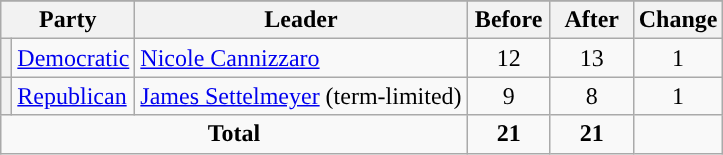<table class="wikitable" style="text-align:center;">
<tr>
</tr>
<tr>
<th colspan=2>Party</th>
<th>Leader</th>
<th style="width:3em">Before</th>
<th style="width:3em">After</th>
<th style="width:3em">Change</th>
</tr>
<tr>
<th style="background-color:"></th>
<td style="text-align:left;"><a href='#'>Democratic</a></td>
<td style="text-align:left;"><a href='#'>Nicole Cannizzaro</a></td>
<td>12</td>
<td>13</td>
<td>1</td>
</tr>
<tr>
<th style="background-color:"></th>
<td style="text-align:left;"><a href='#'>Republican</a></td>
<td style="text-align:left;"><a href='#'>James Settelmeyer</a> (term-limited)</td>
<td>9</td>
<td>8</td>
<td>1</td>
</tr>
<tr>
<td colspan=3><strong>Total</strong></td>
<td><strong>21</strong></td>
<td><strong>21</strong></td>
<td></td>
</tr>
</table>
